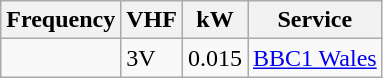<table class="wikitable sortable">
<tr>
<th>Frequency</th>
<th>VHF</th>
<th>kW</th>
<th>Service</th>
</tr>
<tr>
<td></td>
<td>3V</td>
<td>0.015</td>
<td><a href='#'>BBC1 Wales</a></td>
</tr>
</table>
